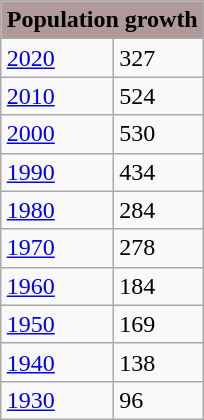<table class="wikitable" table style="border:1px #000000;" cellspacing="0" align="right" style="margin-left: 1em">
<tr>
<th style="background:#AF9999;" colspan="2">Population growth</th>
</tr>
<tr>
<td><a href='#'>2020</a></td>
<td>327</td>
</tr>
<tr>
<td><a href='#'>2010</a></td>
<td>524</td>
</tr>
<tr>
<td><a href='#'>2000</a></td>
<td>530</td>
</tr>
<tr>
<td><a href='#'>1990</a></td>
<td>434</td>
</tr>
<tr>
<td><a href='#'>1980</a></td>
<td>284</td>
</tr>
<tr>
<td><a href='#'>1970</a></td>
<td>278</td>
</tr>
<tr>
<td><a href='#'>1960</a></td>
<td>184</td>
</tr>
<tr>
<td><a href='#'>1950</a></td>
<td>169</td>
</tr>
<tr>
<td><a href='#'>1940</a></td>
<td>138</td>
</tr>
<tr>
<td><a href='#'>1930</a></td>
<td>96</td>
</tr>
<tr>
</tr>
</table>
